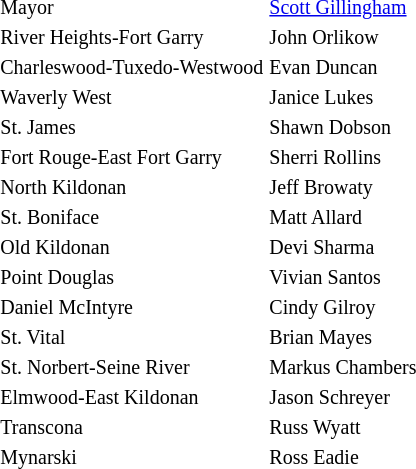<table style="float:right; margin: 1.5em 0 .5em 2em; font-size:smaller;">
<tr>
<td>Mayor</td>
<td><a href='#'>Scott Gillingham</a></td>
</tr>
<tr>
<td>River Heights-Fort Garry</td>
<td>John Orlikow</td>
</tr>
<tr>
<td>Charleswood-Tuxedo-Westwood</td>
<td>Evan Duncan</td>
</tr>
<tr>
<td>Waverly West</td>
<td>Janice Lukes</td>
</tr>
<tr>
<td>St. James</td>
<td>Shawn Dobson</td>
</tr>
<tr>
<td>Fort Rouge-East Fort Garry</td>
<td>Sherri Rollins</td>
</tr>
<tr>
<td>North Kildonan</td>
<td>Jeff Browaty</td>
</tr>
<tr>
<td>St. Boniface</td>
<td>Matt Allard</td>
</tr>
<tr>
<td>Old Kildonan</td>
<td>Devi Sharma</td>
</tr>
<tr>
<td>Point Douglas</td>
<td>Vivian Santos</td>
</tr>
<tr>
<td>Daniel McIntyre</td>
<td>Cindy Gilroy</td>
</tr>
<tr>
<td>St. Vital</td>
<td>Brian Mayes</td>
</tr>
<tr>
<td>St. Norbert-Seine River</td>
<td>Markus Chambers</td>
</tr>
<tr>
<td>Elmwood-East Kildonan</td>
<td>Jason Schreyer</td>
</tr>
<tr>
<td>Transcona</td>
<td>Russ Wyatt</td>
</tr>
<tr>
<td>Mynarski</td>
<td>Ross Eadie</td>
</tr>
</table>
